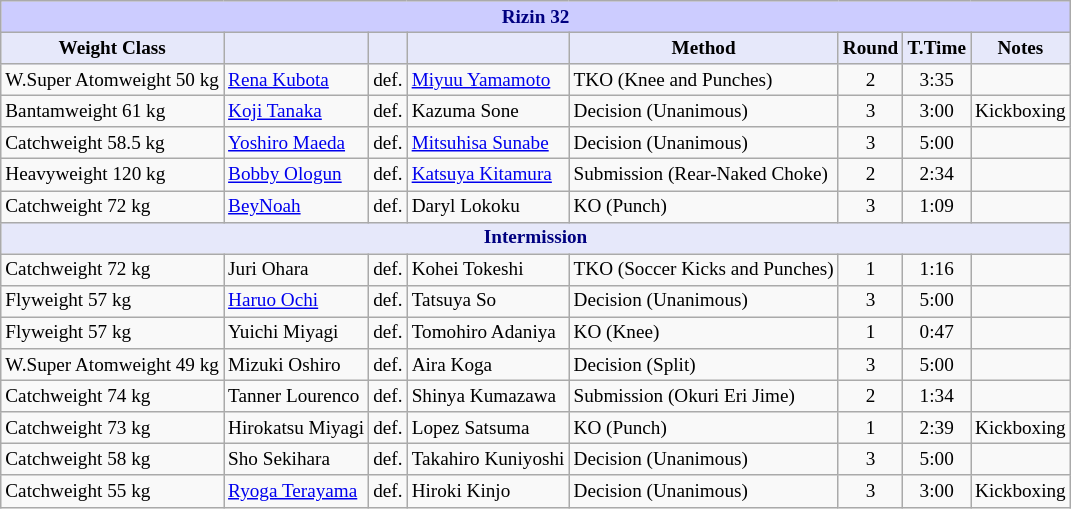<table class="wikitable" style="font-size: 80%;">
<tr>
<th colspan="8" style="background-color: #ccf; color: #000080; text-align: center;"><strong>Rizin 32</strong></th>
</tr>
<tr>
<th colspan="1" style="background-color: #E6E8FA; color: #000000; text-align: center;">Weight Class</th>
<th colspan="1" style="background-color: #E6E8FA; color: #000000; text-align: center;"></th>
<th colspan="1" style="background-color: #E6E8FA; color: #000000; text-align: center;"></th>
<th colspan="1" style="background-color: #E6E8FA; color: #000000; text-align: center;"></th>
<th colspan="1" style="background-color: #E6E8FA; color: #000000; text-align: center;">Method</th>
<th colspan="1" style="background-color: #E6E8FA; color: #000000; text-align: center;">Round</th>
<th colspan="1" style="background-color: #E6E8FA; color: #000000; text-align: center;">T.Time</th>
<th colspan="1" style="background-color: #E6E8FA; color: #000000; text-align: center;">Notes</th>
</tr>
<tr>
<td>W.Super Atomweight 50 kg</td>
<td> <a href='#'>Rena Kubota</a></td>
<td align=center>def.</td>
<td> <a href='#'>Miyuu Yamamoto</a></td>
<td>TKO (Knee and Punches)</td>
<td align=center>2</td>
<td align=center>3:35</td>
<td></td>
</tr>
<tr>
<td>Bantamweight 61 kg</td>
<td> <a href='#'>Koji Tanaka</a></td>
<td align=center>def.</td>
<td> Kazuma Sone</td>
<td>Decision (Unanimous)</td>
<td align=center>3</td>
<td align=center>3:00</td>
<td>Kickboxing</td>
</tr>
<tr>
<td>Catchweight 58.5 kg</td>
<td> <a href='#'>Yoshiro Maeda</a></td>
<td align=center>def.</td>
<td> <a href='#'>Mitsuhisa Sunabe</a></td>
<td>Decision (Unanimous)</td>
<td align=center>3</td>
<td align=center>5:00</td>
<td></td>
</tr>
<tr>
<td>Heavyweight 120 kg</td>
<td> <a href='#'>Bobby Ologun</a></td>
<td align=center>def.</td>
<td> <a href='#'>Katsuya Kitamura</a></td>
<td>Submission (Rear-Naked Choke)</td>
<td align=center>2</td>
<td align=center>2:34</td>
<td></td>
</tr>
<tr>
<td>Catchweight 72 kg</td>
<td> <a href='#'>BeyNoah</a></td>
<td align=center>def.</td>
<td> Daryl Lokoku</td>
<td>KO (Punch)</td>
<td align=center>3</td>
<td align=center>1:09</td>
<td></td>
</tr>
<tr>
<th colspan="8" style="background-color: #E6E8FA; color: #000080; text-align: center;"><strong>Intermission</strong></th>
</tr>
<tr>
<td>Catchweight 72 kg</td>
<td> Juri Ohara</td>
<td align=center>def.</td>
<td> Kohei Tokeshi</td>
<td>TKO (Soccer Kicks and Punches)</td>
<td align=center>1</td>
<td align=center>1:16</td>
<td></td>
</tr>
<tr>
<td>Flyweight 57 kg</td>
<td> <a href='#'>Haruo Ochi</a></td>
<td align=center>def.</td>
<td> Tatsuya So</td>
<td>Decision (Unanimous)</td>
<td align=center>3</td>
<td align=center>5:00</td>
<td></td>
</tr>
<tr>
<td>Flyweight 57 kg</td>
<td> Yuichi Miyagi</td>
<td align=center>def.</td>
<td> Tomohiro Adaniya</td>
<td>KO (Knee)</td>
<td align=center>1</td>
<td align=center>0:47</td>
<td></td>
</tr>
<tr>
<td>W.Super Atomweight 49 kg</td>
<td> Mizuki Oshiro</td>
<td align=center>def.</td>
<td> Aira Koga</td>
<td>Decision (Split)</td>
<td align=center>3</td>
<td align=center>5:00</td>
<td></td>
</tr>
<tr>
<td>Catchweight 74 kg</td>
<td> Tanner Lourenco</td>
<td align=center>def.</td>
<td> Shinya Kumazawa</td>
<td>Submission (Okuri Eri Jime)</td>
<td align=center>2</td>
<td align=center>1:34</td>
<td></td>
</tr>
<tr>
<td>Catchweight 73 kg</td>
<td> Hirokatsu Miyagi</td>
<td align=center>def.</td>
<td> Lopez Satsuma</td>
<td>KO (Punch)</td>
<td align=center>1</td>
<td align=center>2:39</td>
<td>Kickboxing</td>
</tr>
<tr>
<td>Catchweight 58 kg</td>
<td> Sho Sekihara</td>
<td align=center>def.</td>
<td> Takahiro Kuniyoshi</td>
<td>Decision (Unanimous)</td>
<td align=center>3</td>
<td align=center>5:00</td>
<td></td>
</tr>
<tr>
<td>Catchweight 55 kg</td>
<td> <a href='#'>Ryoga Terayama</a></td>
<td align=center>def.</td>
<td> Hiroki Kinjo</td>
<td>Decision (Unanimous)</td>
<td align=center>3</td>
<td align=center>3:00</td>
<td>Kickboxing</td>
</tr>
</table>
